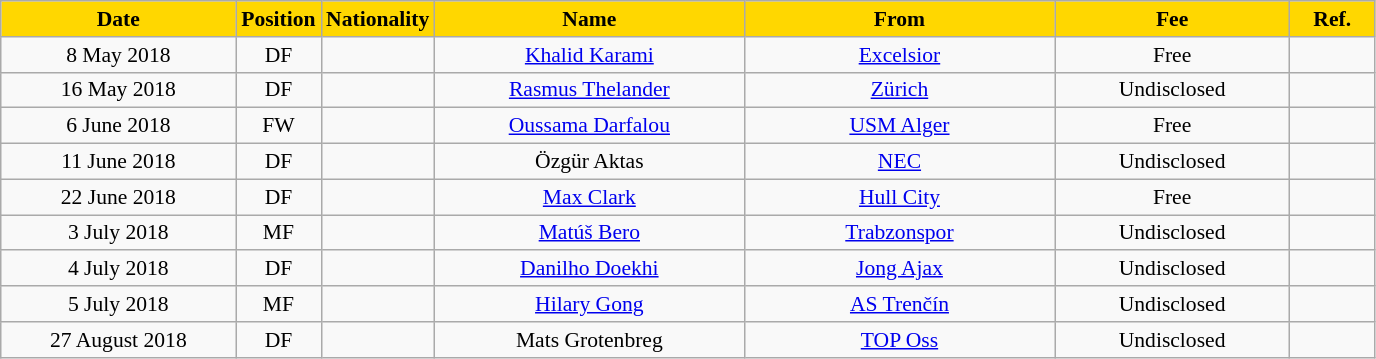<table class="wikitable"  style="text-align:center; font-size:90%; ">
<tr>
<th style="background:gold; color:black; width:150px;">Date</th>
<th style="background:gold; color:black; width:50px;">Position</th>
<th style="background:gold; color:black; width:50px;">Nationality</th>
<th style="background:gold; color:black; width:200px;">Name</th>
<th style="background:gold; color:black; width:200px;">From</th>
<th style="background:gold; color:black; width:150px;">Fee</th>
<th style="background:gold; color:black; width:50px;">Ref.</th>
</tr>
<tr>
<td>8 May 2018 </td>
<td>DF</td>
<td></td>
<td><a href='#'>Khalid Karami</a></td>
<td><a href='#'>Excelsior</a></td>
<td>Free</td>
<td></td>
</tr>
<tr>
<td>16 May 2018</td>
<td>DF</td>
<td></td>
<td><a href='#'>Rasmus Thelander</a></td>
<td><a href='#'>Zürich</a></td>
<td>Undisclosed</td>
<td></td>
</tr>
<tr>
<td>6 June 2018 </td>
<td>FW</td>
<td></td>
<td><a href='#'>Oussama Darfalou</a></td>
<td><a href='#'>USM Alger</a></td>
<td>Free</td>
<td></td>
</tr>
<tr>
<td>11 June 2018</td>
<td>DF</td>
<td></td>
<td>Özgür Aktas</td>
<td><a href='#'>NEC</a></td>
<td>Undisclosed</td>
<td></td>
</tr>
<tr>
<td>22 June 2018 </td>
<td>DF</td>
<td></td>
<td><a href='#'>Max Clark</a></td>
<td><a href='#'>Hull City</a></td>
<td>Free</td>
<td></td>
</tr>
<tr>
<td>3 July 2018</td>
<td>MF</td>
<td></td>
<td><a href='#'>Matúš Bero</a></td>
<td><a href='#'>Trabzonspor</a></td>
<td>Undisclosed</td>
<td></td>
</tr>
<tr>
<td>4 July 2018</td>
<td>DF</td>
<td></td>
<td><a href='#'>Danilho Doekhi</a></td>
<td><a href='#'>Jong Ajax</a></td>
<td>Undisclosed</td>
<td></td>
</tr>
<tr>
<td>5 July 2018</td>
<td>MF</td>
<td></td>
<td><a href='#'>Hilary Gong</a></td>
<td><a href='#'>AS Trenčín</a></td>
<td>Undisclosed</td>
<td></td>
</tr>
<tr>
<td>27 August 2018</td>
<td>DF</td>
<td></td>
<td>Mats Grotenbreg</td>
<td><a href='#'>TOP Oss</a></td>
<td>Undisclosed</td>
<td></td>
</tr>
</table>
